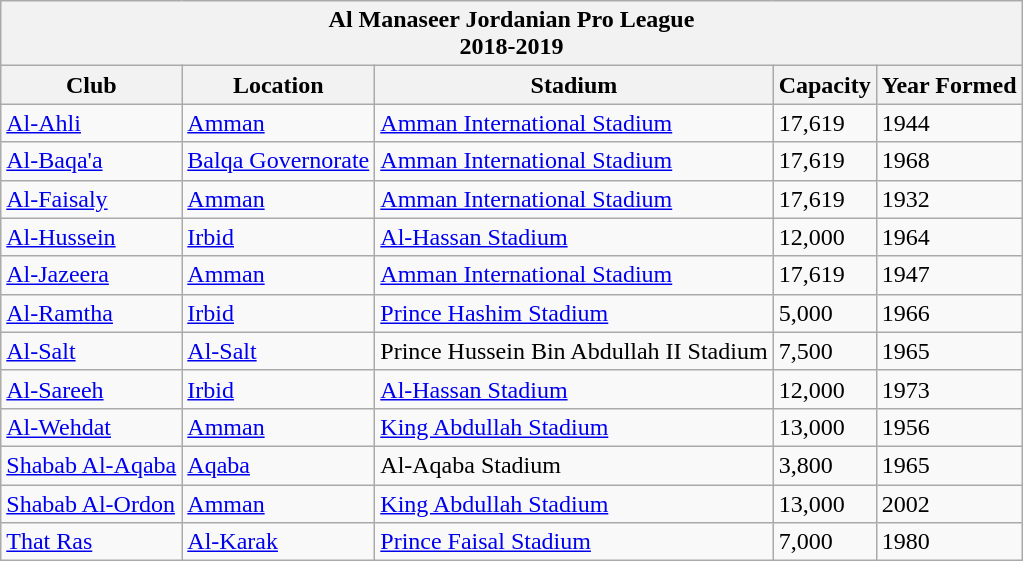<table class="wikitable">
<tr>
<th colspan="5">Al Manaseer Jordanian Pro League <br>2018-2019</th>
</tr>
<tr>
<th>Club</th>
<th>Location</th>
<th>Stadium</th>
<th>Capacity</th>
<th>Year Formed</th>
</tr>
<tr style="vertical-align:top;">
<td><a href='#'>Al-Ahli</a></td>
<td><a href='#'>Amman</a></td>
<td><a href='#'>Amman International Stadium</a></td>
<td>17,619</td>
<td>1944</td>
</tr>
<tr style="vertical-align:top;">
<td><a href='#'>Al-Baqa'a</a></td>
<td><a href='#'>Balqa Governorate </a></td>
<td><a href='#'>Amman International Stadium</a></td>
<td>17,619</td>
<td>1968</td>
</tr>
<tr style="vertical-align:top;">
<td><a href='#'>Al-Faisaly</a></td>
<td><a href='#'>Amman</a></td>
<td><a href='#'>Amman International Stadium</a></td>
<td>17,619</td>
<td>1932</td>
</tr>
<tr style="vertical-align:top;">
<td><a href='#'>Al-Hussein</a></td>
<td><a href='#'>Irbid</a></td>
<td><a href='#'>Al-Hassan Stadium</a></td>
<td>12,000</td>
<td>1964</td>
</tr>
<tr style="vertical-align:top;">
<td><a href='#'>Al-Jazeera</a></td>
<td><a href='#'>Amman</a></td>
<td><a href='#'>Amman International Stadium</a></td>
<td>17,619</td>
<td>1947</td>
</tr>
<tr style="vertical-align:top;">
<td><a href='#'>Al-Ramtha</a></td>
<td><a href='#'>Irbid</a></td>
<td><a href='#'>Prince Hashim Stadium</a></td>
<td>5,000</td>
<td>1966</td>
</tr>
<tr style="vertical-align:top;">
<td><a href='#'>Al-Salt</a></td>
<td><a href='#'>Al-Salt</a></td>
<td>Prince Hussein Bin Abdullah II Stadium</td>
<td>7,500</td>
<td>1965</td>
</tr>
<tr style="vertical-align:top;">
<td><a href='#'>Al-Sareeh</a></td>
<td><a href='#'>Irbid</a></td>
<td><a href='#'>Al-Hassan Stadium</a></td>
<td>12,000</td>
<td>1973</td>
</tr>
<tr style="vertical-align:top;">
<td><a href='#'>Al-Wehdat</a></td>
<td><a href='#'>Amman</a></td>
<td><a href='#'>King Abdullah Stadium</a></td>
<td>13,000</td>
<td>1956</td>
</tr>
<tr style="vertical-align:top;">
<td><a href='#'>Shabab Al-Aqaba</a></td>
<td><a href='#'>Aqaba</a></td>
<td>Al-Aqaba Stadium</td>
<td>3,800</td>
<td>1965</td>
</tr>
<tr style="vertical-align:top;">
<td><a href='#'>Shabab Al-Ordon</a></td>
<td><a href='#'>Amman</a></td>
<td><a href='#'>King Abdullah Stadium</a></td>
<td>13,000</td>
<td>2002</td>
</tr>
<tr style="vertical-align:top;">
<td><a href='#'>That Ras</a></td>
<td><a href='#'>Al-Karak</a></td>
<td><a href='#'>Prince Faisal Stadium</a></td>
<td>7,000</td>
<td>1980</td>
</tr>
</table>
